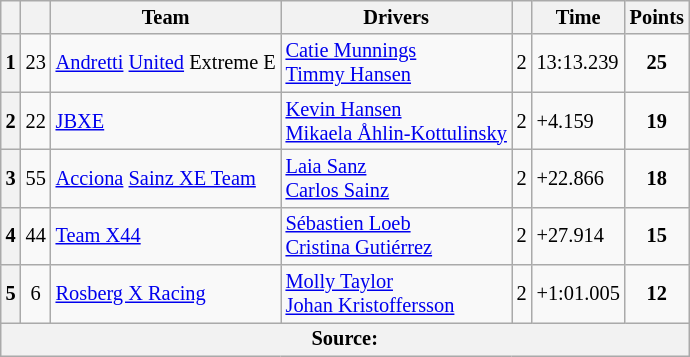<table class="wikitable" style="font-size: 85%">
<tr>
<th scope="col"></th>
<th scope="col"></th>
<th scope="col">Team</th>
<th scope="col">Drivers</th>
<th scope="col"></th>
<th scope="col">Time</th>
<th scope="col">Points</th>
</tr>
<tr>
<th scope=row>1</th>
<td align=center>23</td>
<td> <a href='#'>Andretti</a> <a href='#'>United</a> Extreme E</td>
<td> <a href='#'>Catie Munnings</a><br> <a href='#'>Timmy Hansen</a></td>
<td>2</td>
<td>13:13.239</td>
<td align=center><strong>25</strong></td>
</tr>
<tr>
<th scope=row>2</th>
<td align=center>22</td>
<td> <a href='#'>JBXE</a></td>
<td> <a href='#'>Kevin Hansen</a><br> <a href='#'>Mikaela Åhlin-Kottulinsky</a></td>
<td>2</td>
<td>+4.159</td>
<td align=center><strong>19</strong></td>
</tr>
<tr>
<th scope=row>3</th>
<td align=center>55</td>
<td> <a href='#'>Acciona</a>  <a href='#'>Sainz XE Team</a></td>
<td> <a href='#'>Laia Sanz</a><br> <a href='#'>Carlos Sainz</a></td>
<td>2</td>
<td>+22.866</td>
<td align=center><strong>18</strong></td>
</tr>
<tr>
<th scope=row>4</th>
<td align=center>44</td>
<td> <a href='#'>Team X44</a></td>
<td> <a href='#'>Sébastien Loeb</a><br> <a href='#'>Cristina Gutiérrez</a></td>
<td>2</td>
<td>+27.914</td>
<td align=center><strong>15</strong></td>
</tr>
<tr>
<th scope=row>5</th>
<td align=center>6</td>
<td> <a href='#'>Rosberg X Racing</a></td>
<td> <a href='#'>Molly Taylor</a><br> <a href='#'>Johan Kristoffersson</a></td>
<td>2</td>
<td>+1:01.005</td>
<td align=center><strong>12</strong></td>
</tr>
<tr>
<th colspan="7">Source:</th>
</tr>
</table>
